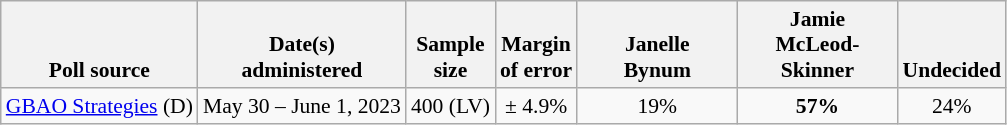<table class="wikitable" style="font-size:90%;text-align:center;">
<tr style="vertical-align:bottom">
<th>Poll source</th>
<th>Date(s)<br>administered</th>
<th>Sample<br>size</th>
<th>Margin<br>of error</th>
<th style="width:100px;">Janelle<br>Bynum</th>
<th style="width:100px;">Jamie<br>McLeod-Skinner</th>
<th>Undecided</th>
</tr>
<tr>
<td style="text-align:left;"><a href='#'>GBAO Strategies</a> (D)</td>
<td>May 30 – June 1, 2023</td>
<td>400 (LV)</td>
<td>± 4.9%</td>
<td>19%</td>
<td><strong>57%</strong></td>
<td>24%</td>
</tr>
</table>
